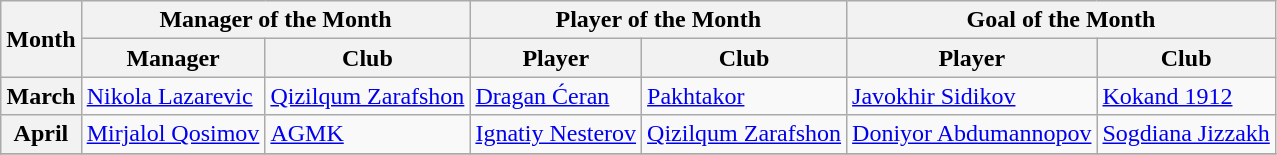<table class="wikitable">
<tr>
<th rowspan="2">Month</th>
<th colspan="2">Manager of the Month</th>
<th colspan="2">Player of the Month</th>
<th colspan="2">Goal of the Month</th>
</tr>
<tr>
<th>Manager</th>
<th>Club</th>
<th>Player</th>
<th>Club</th>
<th>Player</th>
<th>Club</th>
</tr>
<tr>
<th>March</th>
<td> <a href='#'>Nikola Lazarevic</a></td>
<td><a href='#'>Qizilqum Zarafshon</a></td>
<td> <a href='#'>Dragan Ćeran</a></td>
<td><a href='#'>Pakhtakor</a></td>
<td> <a href='#'>Javokhir Sidikov</a></td>
<td><a href='#'>Kokand 1912</a></td>
</tr>
<tr>
<th>April</th>
<td> <a href='#'>Mirjalol Qosimov</a></td>
<td><a href='#'>AGMK</a></td>
<td> <a href='#'>Ignatiy Nesterov</a></td>
<td><a href='#'>Qizilqum Zarafshon</a></td>
<td> <a href='#'>Doniyor Abdumannopov</a></td>
<td><a href='#'>Sogdiana Jizzakh</a></td>
</tr>
<tr>
</tr>
</table>
